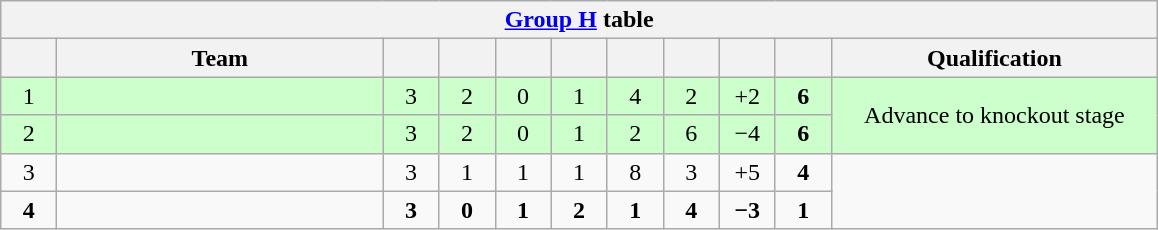<table class="wikitable" style="text-align:center">
<tr>
<th colspan="11"><a href='#'>Group H</a> table</th>
</tr>
<tr>
<th width="30"></th>
<th width="210">Team</th>
<th width="30"></th>
<th width="30"></th>
<th width="30"></th>
<th width="30"></th>
<th width="30"></th>
<th width="30"></th>
<th width="30"></th>
<th width="30"></th>
<th width="210">Qualification</th>
</tr>
<tr bgcolor="#ccffcc">
<td>1</td>
<td align="left"></td>
<td>3</td>
<td>2</td>
<td>0</td>
<td>1</td>
<td>4</td>
<td>2</td>
<td>+2</td>
<td><strong>6</strong></td>
<td rowspan="2">Advance to knockout stage</td>
</tr>
<tr bgcolor="#ccffcc">
<td>2</td>
<td align="left"></td>
<td>3</td>
<td>2</td>
<td>0</td>
<td>1</td>
<td>2</td>
<td>6</td>
<td>−4</td>
<td><strong>6</strong></td>
</tr>
<tr>
<td>3</td>
<td align="left"></td>
<td>3</td>
<td>1</td>
<td>1</td>
<td>1</td>
<td>8</td>
<td>3</td>
<td>+5</td>
<td><strong>4</strong></td>
<td rowspan="2"></td>
</tr>
<tr>
<td><strong>4</strong></td>
<td align="left"><strong></strong></td>
<td><strong>3</strong></td>
<td><strong>0</strong></td>
<td><strong>1</strong></td>
<td><strong>2</strong></td>
<td><strong>1</strong></td>
<td><strong>4</strong></td>
<td><strong>−3</strong></td>
<td><strong>1</strong></td>
</tr>
</table>
